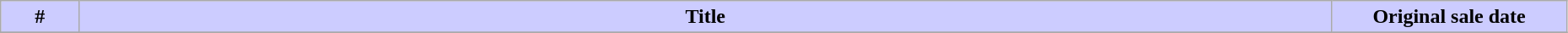<table class="wikitable" width="98%">
<tr>
<th style="background: #CCF" width="5%;">#</th>
<th style="background: #CCF">Title</th>
<th style="background: #CCF" width="15%;">Original sale date</th>
</tr>
<tr>
</tr>
</table>
